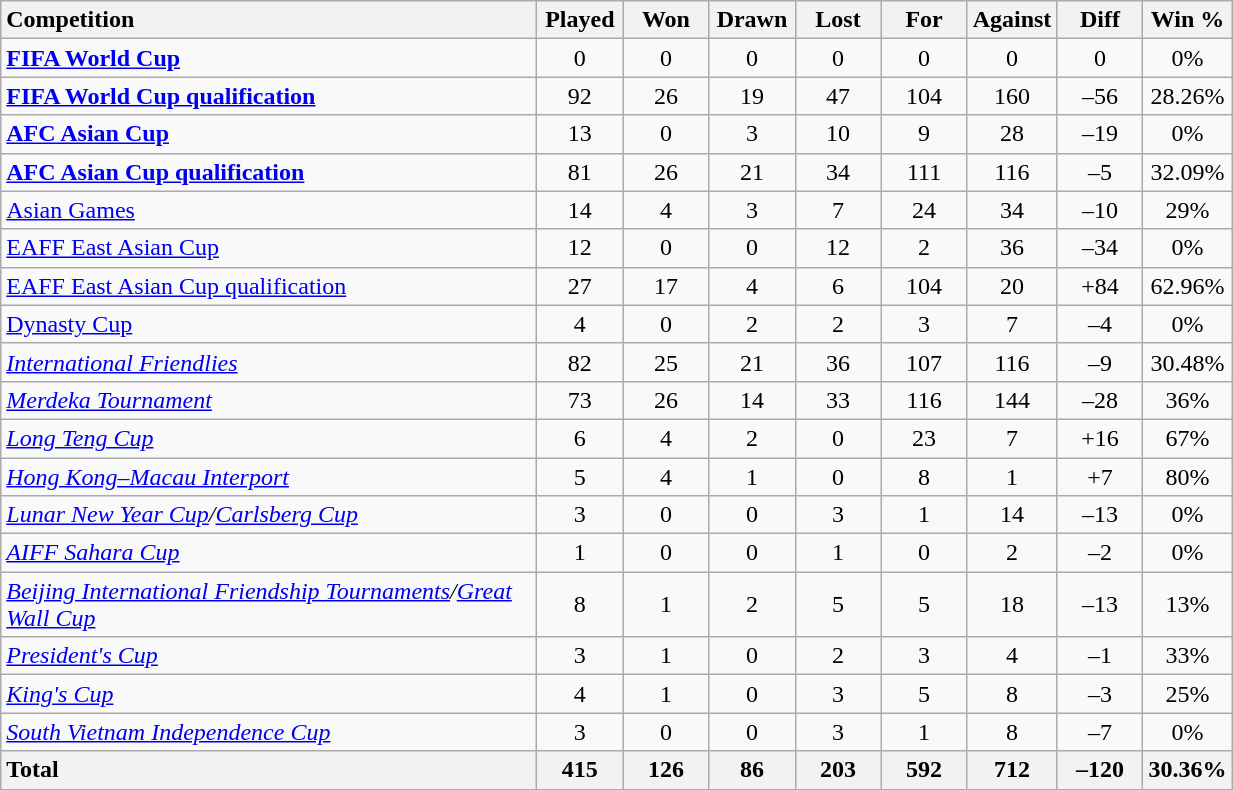<table class="wikitable" style="text-align:center;">
<tr>
<th style="width:350px; text-align:left;">Competition</th>
<th style="width:50px;">Played</th>
<th style="width:50px;">Won</th>
<th style="width:50px;">Drawn</th>
<th style="width:50px;">Lost</th>
<th style="width:50px;">For</th>
<th style="width:50px;">Against</th>
<th style="width:50px;">Diff</th>
<th style="width:50px;">Win %</th>
</tr>
<tr>
<td style="text-align:left;"><strong><a href='#'>FIFA World Cup</a></strong></td>
<td>0</td>
<td>0</td>
<td>0</td>
<td>0</td>
<td>0</td>
<td>0</td>
<td>0</td>
<td>0%</td>
</tr>
<tr>
<td style="text-align:left;"><strong><a href='#'>FIFA World Cup qualification</a></strong></td>
<td>92</td>
<td>26</td>
<td>19</td>
<td>47</td>
<td>104</td>
<td>160</td>
<td>–56</td>
<td>28.26%</td>
</tr>
<tr>
<td style="text-align:left;"><strong><a href='#'>AFC Asian Cup</a></strong></td>
<td>13</td>
<td>0</td>
<td>3</td>
<td>10</td>
<td>9</td>
<td>28</td>
<td>–19</td>
<td>0%</td>
</tr>
<tr>
<td style="text-align:left;"><strong><a href='#'>AFC Asian Cup qualification</a></strong></td>
<td>81</td>
<td>26</td>
<td>21</td>
<td>34</td>
<td>111</td>
<td>116</td>
<td>–5</td>
<td>32.09%</td>
</tr>
<tr>
<td style="text-align:left;"><a href='#'>Asian Games</a></td>
<td>14</td>
<td>4</td>
<td>3</td>
<td>7</td>
<td>24</td>
<td>34</td>
<td>–10</td>
<td>29%</td>
</tr>
<tr>
<td style="text-align:left;"><a href='#'>EAFF East Asian Cup</a></td>
<td>12</td>
<td>0</td>
<td>0</td>
<td>12</td>
<td>2</td>
<td>36</td>
<td>–34</td>
<td>0%</td>
</tr>
<tr>
<td style="text-align:left;"><a href='#'>EAFF East Asian Cup qualification</a></td>
<td>27</td>
<td>17</td>
<td>4</td>
<td>6</td>
<td>104</td>
<td>20</td>
<td>+84</td>
<td>62.96%</td>
</tr>
<tr>
<td style="text-align:left;"><a href='#'>Dynasty Cup</a></td>
<td>4</td>
<td>0</td>
<td>2</td>
<td>2</td>
<td>3</td>
<td>7</td>
<td>–4</td>
<td>0%</td>
</tr>
<tr>
<td style="text-align:left;"><em><a href='#'>International Friendlies</a></em></td>
<td>82</td>
<td>25</td>
<td>21</td>
<td>36</td>
<td>107</td>
<td>116</td>
<td>–9</td>
<td>30.48%</td>
</tr>
<tr>
<td style="text-align:left;"><em><a href='#'>Merdeka Tournament</a></em></td>
<td>73</td>
<td>26</td>
<td>14</td>
<td>33</td>
<td>116</td>
<td>144</td>
<td>–28</td>
<td>36%</td>
</tr>
<tr>
<td style="text-align:left;"><em><a href='#'>Long Teng Cup</a></em></td>
<td>6</td>
<td>4</td>
<td>2</td>
<td>0</td>
<td>23</td>
<td>7</td>
<td>+16</td>
<td>67%</td>
</tr>
<tr>
<td style="text-align:left;"><em><a href='#'>Hong Kong–Macau Interport</a></em></td>
<td>5</td>
<td>4</td>
<td>1</td>
<td>0</td>
<td>8</td>
<td>1</td>
<td>+7</td>
<td>80%</td>
</tr>
<tr>
<td style="text-align:left;"><em><a href='#'>Lunar New Year Cup</a>/<a href='#'>Carlsberg Cup</a></em></td>
<td>3</td>
<td>0</td>
<td>0</td>
<td>3</td>
<td>1</td>
<td>14</td>
<td>–13</td>
<td>0%</td>
</tr>
<tr>
<td style="text-align:left;"><em><a href='#'>AIFF Sahara Cup</a></em></td>
<td>1</td>
<td>0</td>
<td>0</td>
<td>1</td>
<td>0</td>
<td>2</td>
<td>–2</td>
<td>0%</td>
</tr>
<tr>
<td style="text-align:left;"><em><a href='#'>Beijing International Friendship Tournaments</a>/<a href='#'>Great Wall Cup</a></em></td>
<td>8</td>
<td>1</td>
<td>2</td>
<td>5</td>
<td>5</td>
<td>18</td>
<td>–13</td>
<td>13%</td>
</tr>
<tr>
<td style="text-align:left;"><em><a href='#'>President's Cup</a></em></td>
<td>3</td>
<td>1</td>
<td>0</td>
<td>2</td>
<td>3</td>
<td>4</td>
<td>–1</td>
<td>33%</td>
</tr>
<tr>
<td style="text-align:left;"><em><a href='#'>King's Cup</a></em></td>
<td>4</td>
<td>1</td>
<td>0</td>
<td>3</td>
<td>5</td>
<td>8</td>
<td>–3</td>
<td>25%</td>
</tr>
<tr>
<td style="text-align:left;"><em><a href='#'>South Vietnam Independence Cup</a></em></td>
<td>3</td>
<td>0</td>
<td>0</td>
<td>3</td>
<td>1</td>
<td>8</td>
<td>–7</td>
<td>0%</td>
</tr>
<tr>
<th style="text-align:left;">Total</th>
<th>415</th>
<th>126</th>
<th>86</th>
<th>203</th>
<th>592</th>
<th>712</th>
<th>–120</th>
<th>30.36%</th>
</tr>
</table>
